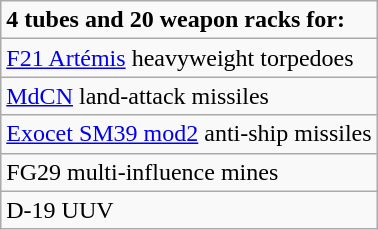<table class="wikitable">
<tr>
<td><strong>4 tubes and 20 weapon racks for:</strong></td>
</tr>
<tr>
<td><a href='#'>F21 Artémis</a> heavyweight torpedoes</td>
</tr>
<tr>
<td><a href='#'>MdCN</a> land-attack missiles</td>
</tr>
<tr>
<td><a href='#'>Exocet SM39 mod2</a> anti-ship missiles</td>
</tr>
<tr>
<td>FG29 multi-influence mines</td>
</tr>
<tr>
<td>D-19 UUV</td>
</tr>
</table>
